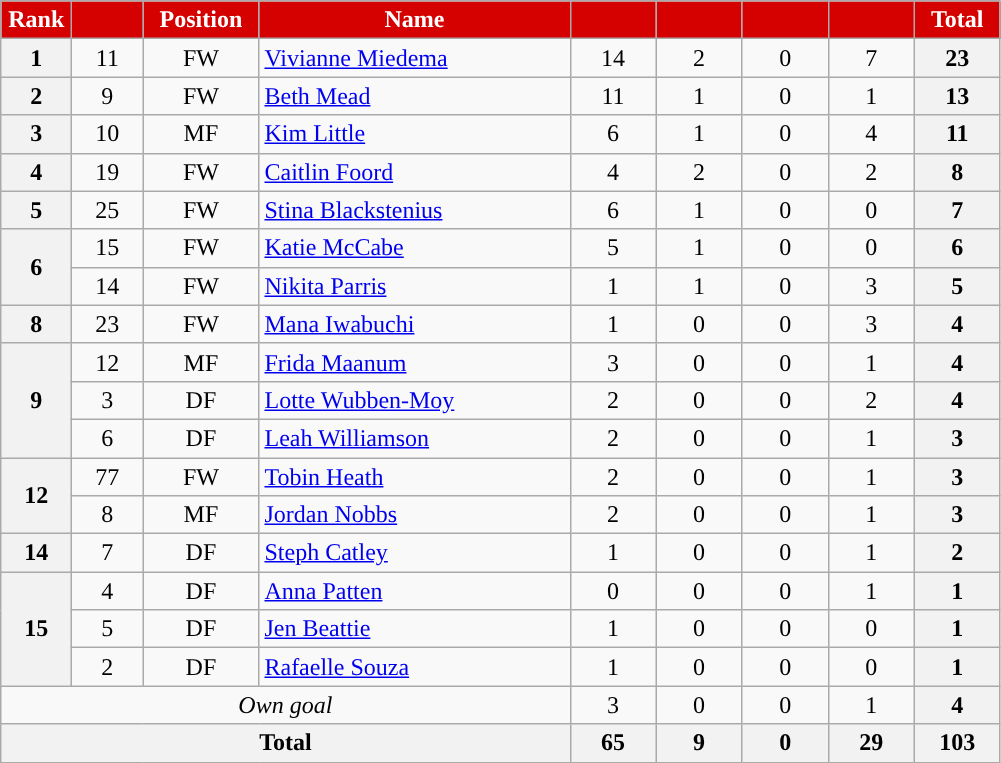<table class="wikitable sortable" style="text-align:center; font-size:100%; ">
<tr>
<th style="background:#d50000; color:white; text-align:center; width:40px;">Rank</th>
<th style="background:#d50000; color:white; text-align:center; width:40px;"></th>
<th style="background:#d50000; color:white; text-align:center; width:70px;">Position</th>
<th style="background:#d50000; color:white; text-align:center; width:200px;">Name</th>
<th style="background:#d50000; color:white; text-align:center; width:50px;"><a href='#'></a></th>
<th style="background:#d50000; color:white; text-align:center; width:50px;"><a href='#'></a></th>
<th style="background:#d50000; color:white; text-align:center; width:50px;"><a href='#'></a></th>
<th style="background:#d50000; color:white; text-align:center; width:50px;"><a href='#'></a></th>
<th style="background:#d50000; color:white; text-align:center; width:50px;">Total</th>
</tr>
<tr>
<th>1</th>
<td>11</td>
<td>FW</td>
<td align="left"> <a href='#'>Vivianne Miedema</a></td>
<td>14</td>
<td>2</td>
<td>0</td>
<td>7</td>
<th>23</th>
</tr>
<tr>
<th>2</th>
<td>9</td>
<td>FW</td>
<td align="left"> <a href='#'>Beth Mead</a></td>
<td>11</td>
<td>1</td>
<td>0</td>
<td>1</td>
<th>13</th>
</tr>
<tr>
<th>3</th>
<td>10</td>
<td>MF</td>
<td align="left"> <a href='#'>Kim Little</a></td>
<td>6</td>
<td>1</td>
<td>0</td>
<td>4</td>
<th>11</th>
</tr>
<tr>
<th>4</th>
<td>19</td>
<td>FW</td>
<td align="left"> <a href='#'>Caitlin Foord</a></td>
<td>4</td>
<td>2</td>
<td>0</td>
<td>2</td>
<th>8</th>
</tr>
<tr>
<th>5</th>
<td>25</td>
<td>FW</td>
<td align="left"> <a href='#'>Stina Blackstenius</a></td>
<td>6</td>
<td>1</td>
<td>0</td>
<td>0</td>
<th>7</th>
</tr>
<tr>
<th rowspan="2">6</th>
<td>15</td>
<td>FW</td>
<td align="left"> <a href='#'>Katie McCabe</a></td>
<td>5</td>
<td>1</td>
<td>0</td>
<td>0</td>
<th>6</th>
</tr>
<tr>
<td>14</td>
<td>FW</td>
<td align="left"> <a href='#'>Nikita Parris</a></td>
<td>1</td>
<td>1</td>
<td>0</td>
<td>3</td>
<th>5</th>
</tr>
<tr>
<th>8</th>
<td>23</td>
<td>FW</td>
<td align="left"> <a href='#'>Mana Iwabuchi</a></td>
<td>1</td>
<td>0</td>
<td>0</td>
<td>3</td>
<th>4</th>
</tr>
<tr>
<th rowspan="3">9</th>
<td>12</td>
<td>MF</td>
<td align="left"> <a href='#'>Frida Maanum</a></td>
<td>3</td>
<td>0</td>
<td>0</td>
<td>1</td>
<th>4</th>
</tr>
<tr>
<td>3</td>
<td>DF</td>
<td align="left"> <a href='#'>Lotte Wubben-Moy</a></td>
<td>2</td>
<td>0</td>
<td>0</td>
<td>2</td>
<th>4</th>
</tr>
<tr>
<td>6</td>
<td>DF</td>
<td align="left"> <a href='#'>Leah Williamson</a></td>
<td>2</td>
<td>0</td>
<td>0</td>
<td>1</td>
<th>3</th>
</tr>
<tr>
<th rowspan="2">12</th>
<td>77</td>
<td>FW</td>
<td align="left"> <a href='#'>Tobin Heath</a></td>
<td>2</td>
<td>0</td>
<td>0</td>
<td>1</td>
<th>3</th>
</tr>
<tr>
<td>8</td>
<td>MF</td>
<td align="left"> <a href='#'>Jordan Nobbs</a></td>
<td>2</td>
<td>0</td>
<td>0</td>
<td>1</td>
<th>3</th>
</tr>
<tr>
<th>14</th>
<td>7</td>
<td>DF</td>
<td align="left"> <a href='#'>Steph Catley</a></td>
<td>1</td>
<td>0</td>
<td>0</td>
<td>1</td>
<th>2</th>
</tr>
<tr>
<th rowspan="3">15</th>
<td>4</td>
<td>DF</td>
<td align="left"> <a href='#'>Anna Patten</a></td>
<td>0</td>
<td>0</td>
<td>0</td>
<td>1</td>
<th>1</th>
</tr>
<tr>
<td>5</td>
<td>DF</td>
<td align="left"> <a href='#'>Jen Beattie</a></td>
<td>1</td>
<td>0</td>
<td>0</td>
<td>0</td>
<th>1</th>
</tr>
<tr>
<td>2</td>
<td>DF</td>
<td align="left"> <a href='#'>Rafaelle Souza</a></td>
<td>1</td>
<td>0</td>
<td>0</td>
<td>0</td>
<th>1</th>
</tr>
<tr>
<td colspan="4"><em>Own goal</em></td>
<td>3</td>
<td>0</td>
<td>0</td>
<td>1</td>
<th>4</th>
</tr>
<tr>
<th colspan="4">Total</th>
<th>65</th>
<th>9</th>
<th>0</th>
<th>29</th>
<th>103</th>
</tr>
</table>
